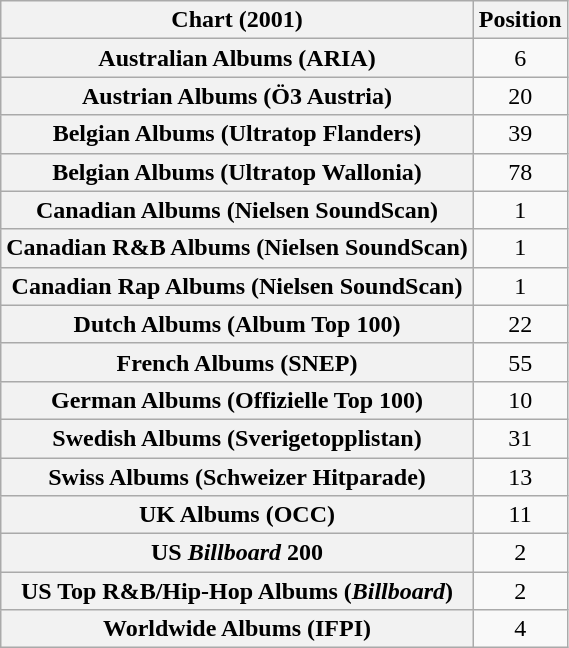<table class="wikitable sortable plainrowheaders">
<tr>
<th>Chart (2001)</th>
<th>Position</th>
</tr>
<tr>
<th scope="row">Australian Albums (ARIA)</th>
<td style="text-align:center;">6</td>
</tr>
<tr>
<th scope="row">Austrian Albums (Ö3 Austria)</th>
<td style="text-align:center;">20</td>
</tr>
<tr>
<th scope="row">Belgian Albums (Ultratop Flanders)</th>
<td style="text-align:center;">39</td>
</tr>
<tr>
<th scope="row">Belgian Albums (Ultratop Wallonia)</th>
<td style="text-align:center;">78</td>
</tr>
<tr>
<th scope="row">Canadian Albums (Nielsen SoundScan)</th>
<td style="text-align:center;">1</td>
</tr>
<tr>
<th scope="row">Canadian R&B Albums (Nielsen SoundScan)</th>
<td style="text-align:center;">1</td>
</tr>
<tr>
<th scope="row">Canadian Rap Albums (Nielsen SoundScan)</th>
<td style="text-align:center;">1</td>
</tr>
<tr>
<th scope="row">Dutch Albums (Album Top 100)</th>
<td style="text-align:center;">22</td>
</tr>
<tr>
<th scope="row">French Albums (SNEP)</th>
<td style="text-align:center;">55</td>
</tr>
<tr>
<th scope="row">German Albums (Offizielle Top 100)</th>
<td style="text-align:center;">10</td>
</tr>
<tr>
<th scope="row">Swedish Albums (Sverigetopplistan)</th>
<td style="text-align:center;">31</td>
</tr>
<tr>
<th scope="row">Swiss Albums (Schweizer Hitparade)</th>
<td style="text-align:center;">13</td>
</tr>
<tr>
<th scope="row">UK Albums (OCC)</th>
<td style="text-align:center;">11</td>
</tr>
<tr>
<th scope="row">US <em>Billboard</em> 200</th>
<td style="text-align:center;">2</td>
</tr>
<tr>
<th scope="row">US Top R&B/Hip-Hop Albums (<em>Billboard</em>)</th>
<td style="text-align:center;">2</td>
</tr>
<tr>
<th scope="row">Worldwide Albums (IFPI)</th>
<td style="text-align:center;">4</td>
</tr>
</table>
